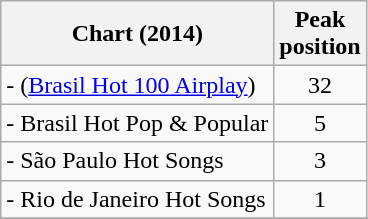<table class="wikitable sortable">
<tr>
<th>Chart (2014)</th>
<th>Peak<br>position</th>
</tr>
<tr>
<td> - (<a href='#'>Brasil Hot 100 Airplay</a>)</td>
<td style="text-align:center;">32</td>
</tr>
<tr>
<td> - Brasil Hot Pop & Popular</td>
<td align="center">5</td>
</tr>
<tr>
<td> - São Paulo Hot Songs</td>
<td align="center">3</td>
</tr>
<tr>
<td> - Rio de Janeiro Hot Songs</td>
<td align="center">1</td>
</tr>
<tr>
</tr>
</table>
